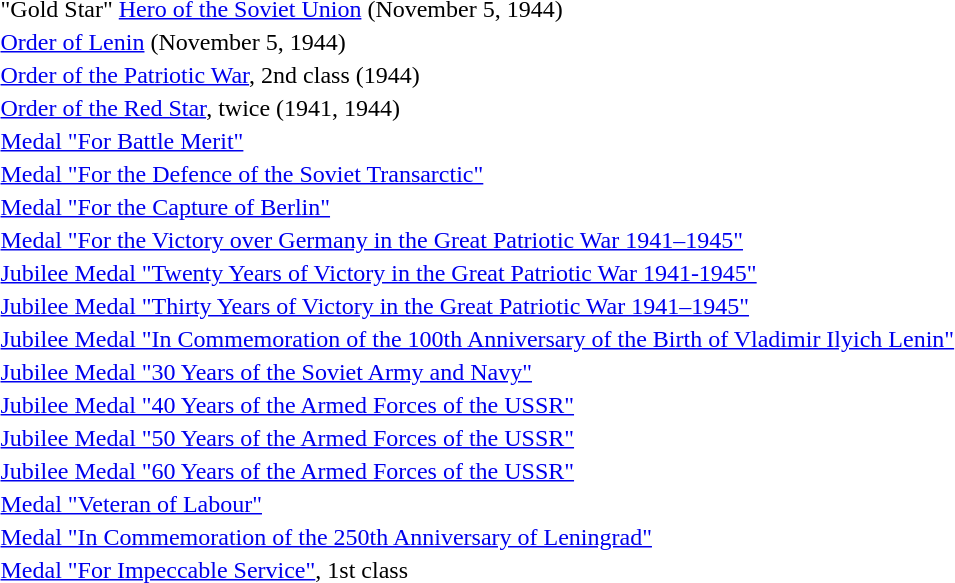<table>
<tr>
<td></td>
<td>"Gold Star" <a href='#'>Hero of the Soviet Union</a> (November 5, 1944)</td>
</tr>
<tr>
<td></td>
<td><a href='#'>Order of Lenin</a> (November 5, 1944)</td>
</tr>
<tr>
<td></td>
<td><a href='#'>Order of the Patriotic War</a>, 2nd class (1944)</td>
</tr>
<tr>
<td></td>
<td><a href='#'>Order of the Red Star</a>, twice (1941, 1944)</td>
</tr>
<tr>
<td></td>
<td><a href='#'>Medal "For Battle Merit"</a></td>
</tr>
<tr>
<td></td>
<td><a href='#'>Medal "For the Defence of the Soviet Transarctic"</a></td>
</tr>
<tr>
<td></td>
<td><a href='#'>Medal "For the Capture of Berlin"</a></td>
</tr>
<tr>
<td></td>
<td><a href='#'>Medal "For the Victory over Germany in the Great Patriotic War 1941–1945"</a></td>
</tr>
<tr>
<td></td>
<td><a href='#'>Jubilee Medal "Twenty Years of Victory in the Great Patriotic War 1941-1945"</a></td>
</tr>
<tr>
<td></td>
<td><a href='#'>Jubilee Medal "Thirty Years of Victory in the Great Patriotic War 1941–1945"</a></td>
</tr>
<tr>
<td></td>
<td><a href='#'>Jubilee Medal "In Commemoration of the 100th Anniversary of the Birth of Vladimir Ilyich Lenin"</a></td>
</tr>
<tr>
<td></td>
<td><a href='#'>Jubilee Medal "30 Years of the Soviet Army and Navy"</a></td>
</tr>
<tr>
<td></td>
<td><a href='#'>Jubilee Medal "40 Years of the Armed Forces of the USSR"</a></td>
</tr>
<tr>
<td></td>
<td><a href='#'>Jubilee Medal "50 Years of the Armed Forces of the USSR"</a></td>
</tr>
<tr>
<td></td>
<td><a href='#'>Jubilee Medal "60 Years of the Armed Forces of the USSR"</a></td>
</tr>
<tr>
<td></td>
<td><a href='#'>Medal "Veteran of Labour"</a></td>
</tr>
<tr>
<td></td>
<td><a href='#'>Medal "In Commemoration of the 250th Anniversary of Leningrad"</a></td>
</tr>
<tr>
<td></td>
<td><a href='#'>Medal "For Impeccable Service"</a>, 1st class</td>
</tr>
</table>
